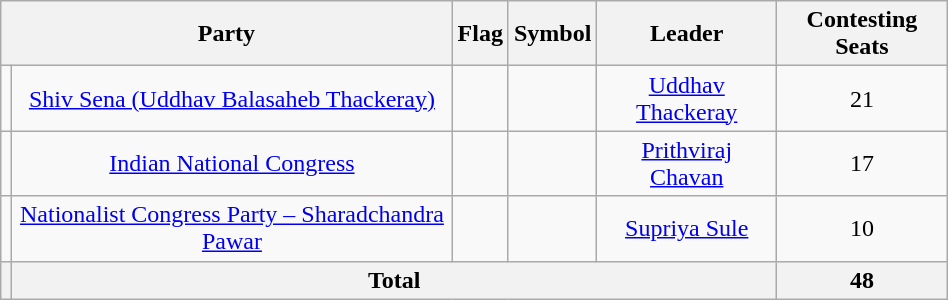<table class="wikitable" width="50%" style="text-align:center">
<tr>
<th colspan="2">Party</th>
<th>Flag</th>
<th>Symbol</th>
<th>Leader</th>
<th>Contesting Seats</th>
</tr>
<tr>
<td></td>
<td><a href='#'>Shiv Sena (Uddhav Balasaheb Thackeray)</a></td>
<td></td>
<td></td>
<td><a href='#'>Uddhav Thackeray</a></td>
<td>21</td>
</tr>
<tr>
<td></td>
<td><a href='#'>Indian National Congress</a></td>
<td></td>
<td></td>
<td><a href='#'>Prithviraj Chavan</a></td>
<td>17</td>
</tr>
<tr>
<td></td>
<td><a href='#'>Nationalist Congress Party – Sharadchandra Pawar</a></td>
<td></td>
<td></td>
<td><a href='#'>Supriya Sule</a></td>
<td>10</td>
</tr>
<tr>
<th></th>
<th colspan="4">Total</th>
<th>48</th>
</tr>
</table>
